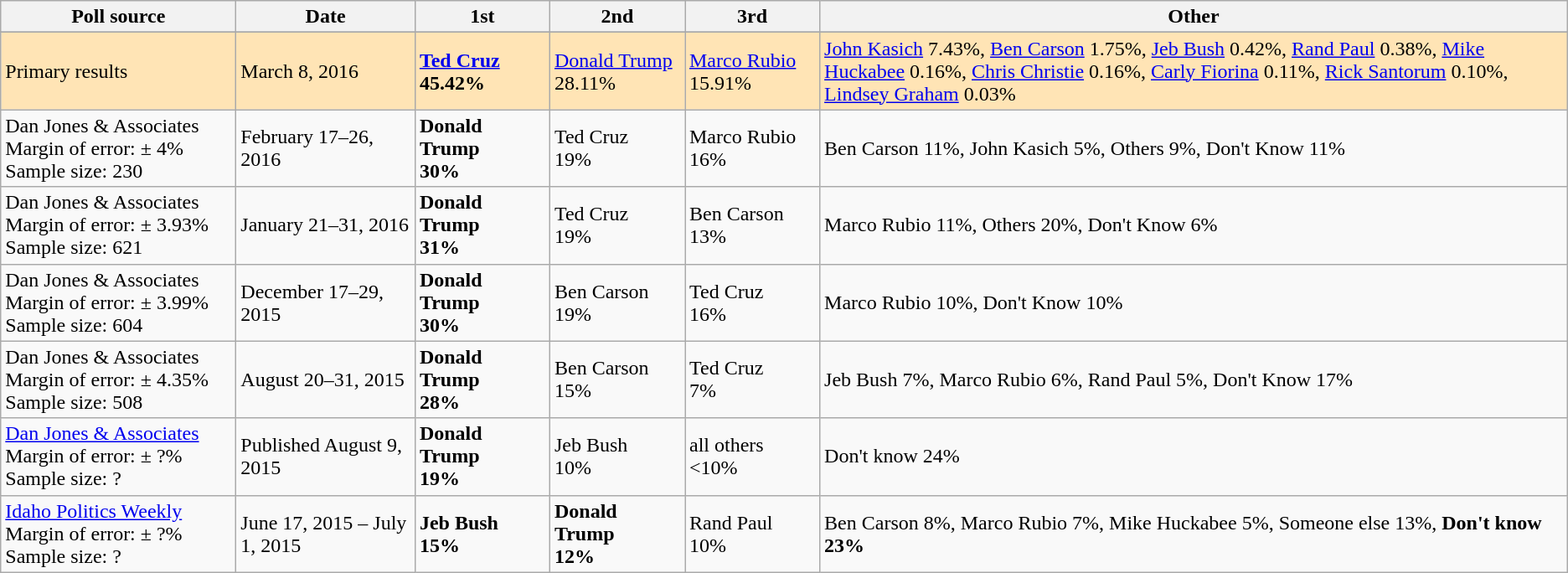<table class="wikitable">
<tr>
<th style="width:180px;">Poll source</th>
<th style="width:135px;">Date</th>
<th style="width:100px;">1st</th>
<th style="width:100px;">2nd</th>
<th style="width:100px;">3rd</th>
<th>Other</th>
</tr>
<tr>
</tr>
<tr style="background:Moccasin;">
<td>Primary results</td>
<td>March 8, 2016</td>
<td><strong><a href='#'>Ted Cruz</a><br>45.42%</strong></td>
<td><a href='#'>Donald Trump</a><br>28.11%</td>
<td><a href='#'>Marco Rubio</a><br>15.91%</td>
<td><a href='#'>John Kasich</a> 7.43%, <a href='#'>Ben Carson</a> 1.75%, <a href='#'>Jeb Bush</a> 0.42%, <a href='#'>Rand Paul</a> 0.38%, <a href='#'>Mike Huckabee</a> 0.16%, <a href='#'>Chris Christie</a> 0.16%, <a href='#'>Carly Fiorina</a> 0.11%, <a href='#'>Rick Santorum</a> 0.10%, <a href='#'>Lindsey Graham</a> 0.03%</td>
</tr>
<tr>
<td>Dan Jones & Associates<br>Margin of error: ± 4%
<br>Sample size: 230</td>
<td>February 17–26, 2016</td>
<td><strong>Donald Trump<br>30%</strong></td>
<td>Ted Cruz <br>19%</td>
<td>Marco Rubio<br>16%</td>
<td>Ben Carson 11%, John Kasich 5%, Others 9%, Don't Know 11%</td>
</tr>
<tr>
<td>Dan Jones & Associates<br>Margin of error: ± 3.93%
<br>Sample size: 621</td>
<td>January 21–31, 2016</td>
<td><strong>Donald Trump<br>31%</strong></td>
<td>Ted Cruz <br>19%</td>
<td>Ben Carson<br>13%</td>
<td>Marco Rubio 11%, Others 20%, Don't Know 6%</td>
</tr>
<tr>
<td>Dan Jones & Associates<br>Margin of error: ± 3.99%
<br>Sample size: 604</td>
<td>December 17–29, 2015</td>
<td><strong>Donald Trump<br>30%</strong></td>
<td>Ben Carson<br>19%</td>
<td>Ted Cruz <br>16%</td>
<td>Marco Rubio 10%, Don't Know 10%</td>
</tr>
<tr>
<td>Dan Jones & Associates<br>Margin of error: ± 4.35%
<br>Sample size: 508</td>
<td>August 20–31, 2015</td>
<td><strong>Donald Trump<br>28%</strong></td>
<td>Ben Carson<br>15%</td>
<td>Ted Cruz <br> 7%</td>
<td>Jeb Bush 7%, Marco Rubio 6%, Rand Paul 5%, Don't Know 17%</td>
</tr>
<tr>
<td [><a href='#'>Dan Jones & Associates</a><br>Margin of error: ± ?%
<br>Sample size: ?</td>
<td>Published August 9, 2015</td>
<td><strong>Donald Trump<br>19%</strong></td>
<td>Jeb Bush<br>10%</td>
<td>all others <10%</td>
<td>Don't know 24%</td>
</tr>
<tr>
<td><a href='#'>Idaho Politics Weekly</a><br>Margin of error: ± ?%
<br>Sample size: ?</td>
<td>June 17, 2015 – July 1, 2015</td>
<td><strong>Jeb Bush<br>15%</strong></td>
<td><strong>Donald Trump<br>12%</strong></td>
<td>Rand Paul<br> 10%</td>
<td>Ben Carson 8%, Marco Rubio 7%, Mike Huckabee 5%, Someone else 13%, <span><strong>Don't know 23%</strong></span></td>
</tr>
</table>
